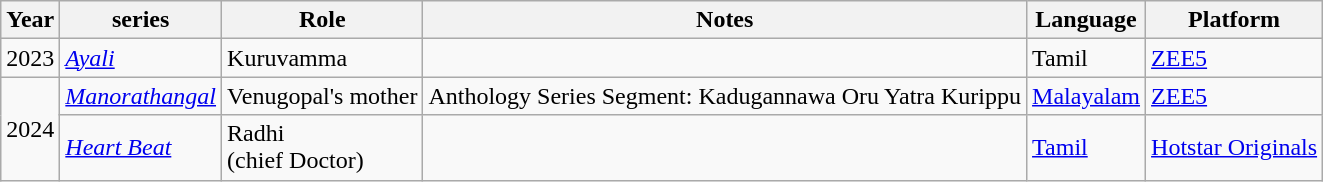<table class="wikitable">
<tr>
<th>Year</th>
<th>series</th>
<th>Role</th>
<th>Notes</th>
<th>Language</th>
<th>Platform</th>
</tr>
<tr>
<td>2023</td>
<td><em><a href='#'>Ayali</a></em></td>
<td>Kuruvamma</td>
<td></td>
<td>Tamil</td>
<td><a href='#'>ZEE5</a></td>
</tr>
<tr>
<td rowspan="2">2024</td>
<td><em><a href='#'>Manorathangal </a></em></td>
<td>Venugopal's mother</td>
<td>Anthology Series Segment: Kadugannawa Oru Yatra Kurippu </td>
<td><a href='#'>Malayalam</a></td>
<td><a href='#'>ZEE5</a></td>
</tr>
<tr>
<td><em><a href='#'>Heart Beat</a></em></td>
<td>Radhi<br>(chief Doctor)</td>
<td></td>
<td><a href='#'>Tamil</a></td>
<td><a href='#'>Hotstar Originals</a></td>
</tr>
</table>
